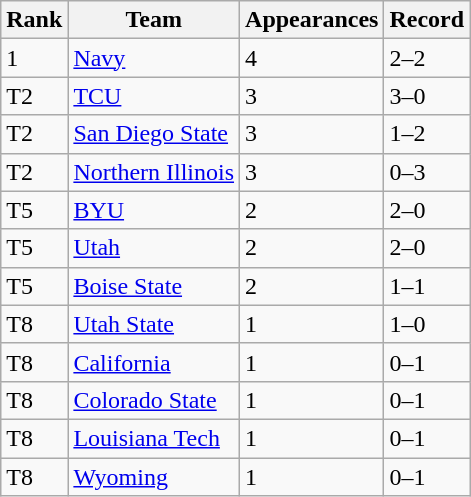<table class = "wikitable">
<tr>
<th>Rank</th>
<th>Team</th>
<th>Appearances</th>
<th>Record</th>
</tr>
<tr>
<td>1</td>
<td><a href='#'>Navy</a></td>
<td>4</td>
<td>2–2</td>
</tr>
<tr>
<td>T2</td>
<td><a href='#'>TCU</a></td>
<td>3</td>
<td>3–0</td>
</tr>
<tr>
<td>T2</td>
<td><a href='#'>San Diego State</a></td>
<td>3</td>
<td>1–2</td>
</tr>
<tr>
<td>T2</td>
<td><a href='#'>Northern Illinois</a></td>
<td>3</td>
<td>0–3</td>
</tr>
<tr>
<td>T5</td>
<td><a href='#'>BYU</a></td>
<td>2</td>
<td>2–0</td>
</tr>
<tr>
<td>T5</td>
<td><a href='#'>Utah</a></td>
<td>2</td>
<td>2–0</td>
</tr>
<tr>
<td>T5</td>
<td><a href='#'>Boise State</a></td>
<td>2</td>
<td>1–1</td>
</tr>
<tr>
<td>T8</td>
<td><a href='#'>Utah State</a></td>
<td>1</td>
<td>1–0</td>
</tr>
<tr>
<td>T8</td>
<td><a href='#'>California</a></td>
<td>1</td>
<td>0–1</td>
</tr>
<tr>
<td>T8</td>
<td><a href='#'>Colorado State</a></td>
<td>1</td>
<td>0–1</td>
</tr>
<tr>
<td>T8</td>
<td><a href='#'>Louisiana Tech</a></td>
<td>1</td>
<td>0–1</td>
</tr>
<tr>
<td>T8</td>
<td><a href='#'>Wyoming</a></td>
<td>1</td>
<td>0–1</td>
</tr>
</table>
